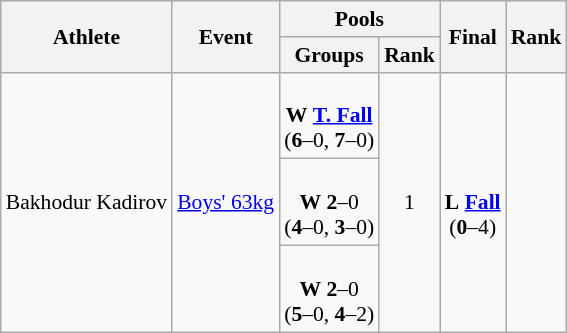<table class="wikitable" style="text-align:left; font-size:90%">
<tr>
<th rowspan="2">Athlete</th>
<th rowspan="2">Event</th>
<th colspan="2">Pools</th>
<th rowspan="2">Final</th>
<th rowspan="2">Rank</th>
</tr>
<tr>
<th>Groups</th>
<th>Rank</th>
</tr>
<tr>
<td rowspan="3">Bakhodur Kadirov</td>
<td rowspan="3"><a href='#'>Boys' 63kg</a></td>
<td align=center><br><strong>W</strong> <strong><a href='#'>T. Fall</a></strong><br>(<strong>6</strong>–0, <strong>7</strong>–0)</td>
<td rowspan="3" align=center>1</td>
<td align=center rowspan=3><br><strong>L</strong> <strong><a href='#'>Fall</a></strong><br>(<strong>0</strong>–4)</td>
<td rowspan="3" align="center"></td>
</tr>
<tr>
<td align=center><br><strong>W</strong> <strong>2</strong>–0<br>(<strong>4</strong>–0, <strong>3</strong>–0)</td>
</tr>
<tr>
<td align=center><br><strong>W</strong> <strong>2</strong>–0<br>(<strong>5</strong>–0, <strong>4</strong>–2)</td>
</tr>
</table>
